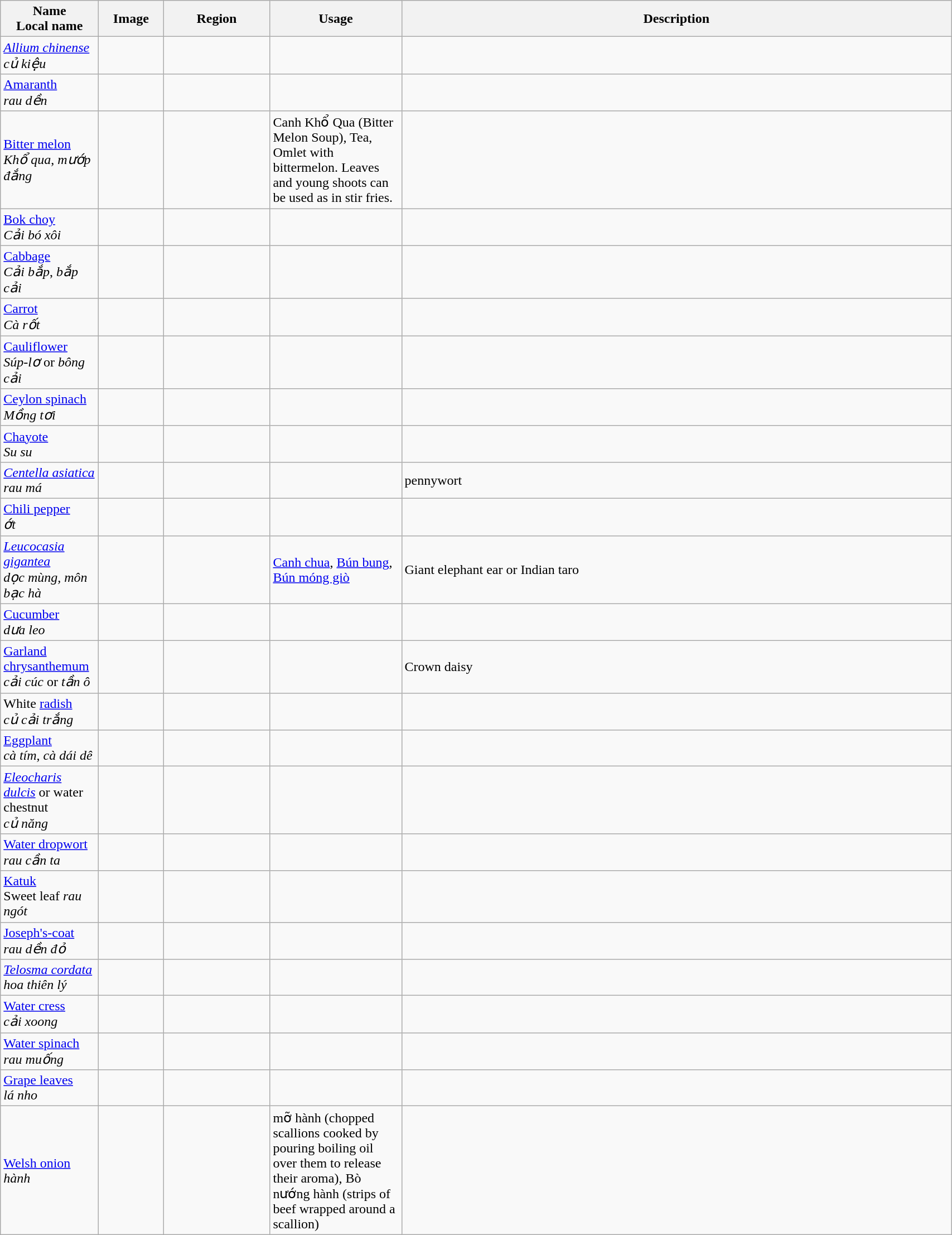<table class="wikitable sortable" border="1" width="90%">
<tr>
<th width="110px">Name<br>Local name</th>
<th width="70px">Image</th>
<th width="120px">Region</th>
<th width="150px">Usage</th>
<th>Description</th>
</tr>
<tr>
<td><em><a href='#'>Allium chinense</a></em><br><em>củ kiệu</em></td>
<td></td>
<td></td>
<td></td>
<td></td>
</tr>
<tr>
<td><a href='#'>Amaranth</a><br><em>rau dền</em></td>
<td></td>
<td></td>
<td></td>
<td></td>
</tr>
<tr>
<td><a href='#'>Bitter melon</a><br><em>Khổ qua</em>, <em>mướp đắng</em></td>
<td></td>
<td></td>
<td>Canh Khổ Qua (Bitter Melon Soup), Tea, Omlet with bittermelon.  Leaves and young shoots can be used as in stir fries.</td>
<td></td>
</tr>
<tr>
<td><a href='#'>Bok choy</a><br><em>Cải bó xôi</em></td>
<td></td>
<td></td>
<td></td>
<td></td>
</tr>
<tr>
<td><a href='#'>Cabbage</a><br><em>Cải bắp</em>, <em>bắp cải </em></td>
<td></td>
<td></td>
<td></td>
<td></td>
</tr>
<tr>
<td><a href='#'>Carrot</a><br><em>Cà rốt</em></td>
<td></td>
<td></td>
<td></td>
<td></td>
</tr>
<tr>
<td><a href='#'>Cauliflower</a><br><em>Súp-lơ</em> or <em>bông cải</em></td>
<td></td>
<td></td>
<td></td>
<td></td>
</tr>
<tr>
<td><a href='#'>Ceylon spinach</a><br><em>Mồng tơi</em></td>
<td></td>
<td></td>
<td></td>
<td></td>
</tr>
<tr>
<td><a href='#'>Chayote</a><br><em>Su su</em></td>
<td></td>
<td></td>
<td></td>
<td></td>
</tr>
<tr>
<td><em><a href='#'>Centella asiatica</a></em><br><em>rau má</em></td>
<td></td>
<td></td>
<td></td>
<td>pennywort</td>
</tr>
<tr>
<td><a href='#'>Chili pepper</a><br><em>ớt</em></td>
<td></td>
<td></td>
<td></td>
<td></td>
</tr>
<tr>
<td><em><a href='#'>Leucocasia gigantea</a></em><br><em>dọc mùng, môn bạc hà</em></td>
<td></td>
<td></td>
<td><a href='#'>Canh chua</a>, <a href='#'>Bún bung</a>, <a href='#'>Bún móng giò</a></td>
<td>Giant elephant ear or Indian taro</td>
</tr>
<tr>
<td><a href='#'>Cucumber</a><br><em>dưa leo</em></td>
<td></td>
<td></td>
<td></td>
<td></td>
</tr>
<tr>
<td><a href='#'>Garland chrysanthemum</a><br><em>cải cúc</em> or <em>tần ô</em></td>
<td></td>
<td></td>
<td></td>
<td>Crown daisy</td>
</tr>
<tr>
<td>White <a href='#'>radish</a><br><em>củ cải trắng</em></td>
<td></td>
<td></td>
<td></td>
<td></td>
</tr>
<tr>
<td><a href='#'>Eggplant</a><br><em>cà tím</em>, <em>cà dái dê</em></td>
<td></td>
<td></td>
<td></td>
<td></td>
</tr>
<tr>
<td><em><a href='#'>Eleocharis dulcis</a></em> or water chestnut<br><em>củ năng</em></td>
<td></td>
<td></td>
<td></td>
<td></td>
</tr>
<tr>
<td><a href='#'>Water dropwort</a><br><em>rau cần ta</em></td>
<td></td>
<td></td>
<td></td>
<td></td>
</tr>
<tr>
<td><a href='#'>Katuk</a><br> Sweet leaf <em>rau ngót</em></td>
<td></td>
<td></td>
<td></td>
<td></td>
</tr>
<tr>
<td><a href='#'>Joseph's-coat</a><br><em>rau dền đỏ</em></td>
<td></td>
<td></td>
<td></td>
<td></td>
</tr>
<tr>
<td><em><a href='#'>Telosma cordata</a></em><br><em>hoa thiên lý</em></td>
<td></td>
<td></td>
<td></td>
<td></td>
</tr>
<tr>
<td><a href='#'>Water cress</a><br><em>cải xoong</em></td>
<td></td>
<td></td>
<td></td>
<td></td>
</tr>
<tr>
<td><a href='#'>Water spinach</a><br><em>rau muống</em></td>
<td></td>
<td></td>
<td></td>
<td></td>
</tr>
<tr>
<td><a href='#'>Grape leaves</a><br><em>lá nho</em></td>
<td></td>
<td></td>
<td></td>
<td></td>
</tr>
<tr>
<td><a href='#'>Welsh onion</a><br><em>hành</em></td>
<td></td>
<td></td>
<td>mỡ hành (chopped scallions cooked by pouring boiling oil over them to release their aroma), Bò nướng hành (strips of beef wrapped around a scallion)</td>
<td></td>
</tr>
</table>
